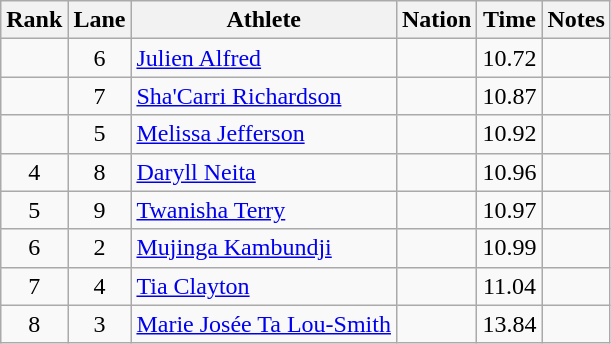<table class="wikitable sortable" style="text-align:center;">
<tr>
<th>Rank</th>
<th>Lane</th>
<th>Athlete</th>
<th>Nation</th>
<th>Time</th>
<th>Notes</th>
</tr>
<tr>
<td></td>
<td>6</td>
<td align=left><a href='#'>Julien Alfred</a></td>
<td align=left></td>
<td>10.72</td>
<td><a href='#'></a></td>
</tr>
<tr>
<td></td>
<td>7</td>
<td align=left><a href='#'>Sha'Carri Richardson</a></td>
<td align=left></td>
<td>10.87</td>
<td></td>
</tr>
<tr>
<td></td>
<td>5</td>
<td align=left><a href='#'>Melissa Jefferson</a></td>
<td align=left></td>
<td>10.92</td>
<td></td>
</tr>
<tr>
<td>4</td>
<td>8</td>
<td align=left><a href='#'>Daryll Neita</a></td>
<td align=left></td>
<td>10.96</td>
<td></td>
</tr>
<tr>
<td>5</td>
<td>9</td>
<td align=left><a href='#'>Twanisha Terry</a></td>
<td align=left></td>
<td>10.97</td>
<td></td>
</tr>
<tr>
<td>6</td>
<td>2</td>
<td align=left><a href='#'>Mujinga Kambundji</a></td>
<td align=left></td>
<td>10.99</td>
<td></td>
</tr>
<tr>
<td>7</td>
<td>4</td>
<td align=left><a href='#'>Tia Clayton</a></td>
<td align=left></td>
<td>11.04</td>
<td></td>
</tr>
<tr>
<td>8</td>
<td>3</td>
<td align=left><a href='#'>Marie Josée Ta Lou-Smith</a></td>
<td align=left></td>
<td>13.84</td>
<td></td>
</tr>
</table>
